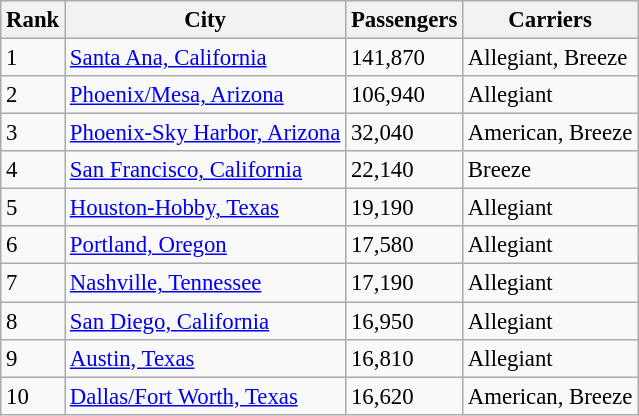<table class="wikitable sortable" style="font-size: 95%">
<tr>
<th>Rank</th>
<th>City</th>
<th>Passengers</th>
<th>Carriers</th>
</tr>
<tr>
<td>1</td>
<td><a href='#'>Santa Ana, California</a></td>
<td>141,870</td>
<td>Allegiant, Breeze</td>
</tr>
<tr>
<td>2</td>
<td><a href='#'>Phoenix/Mesa, Arizona</a></td>
<td>106,940</td>
<td>Allegiant</td>
</tr>
<tr>
<td>3</td>
<td><a href='#'>Phoenix-Sky Harbor, Arizona</a></td>
<td>32,040</td>
<td>American, Breeze</td>
</tr>
<tr>
<td>4</td>
<td><a href='#'>San Francisco, California</a></td>
<td>22,140</td>
<td>Breeze</td>
</tr>
<tr>
<td>5</td>
<td><a href='#'>Houston-Hobby, Texas</a></td>
<td>19,190</td>
<td>Allegiant</td>
</tr>
<tr>
<td>6</td>
<td><a href='#'>Portland, Oregon</a></td>
<td>17,580</td>
<td>Allegiant</td>
</tr>
<tr>
<td>7</td>
<td><a href='#'>Nashville, Tennessee</a></td>
<td>17,190</td>
<td>Allegiant</td>
</tr>
<tr>
<td>8</td>
<td><a href='#'>San Diego, California</a></td>
<td>16,950</td>
<td>Allegiant</td>
</tr>
<tr>
<td>9</td>
<td><a href='#'>Austin, Texas</a></td>
<td>16,810</td>
<td>Allegiant</td>
</tr>
<tr>
<td>10</td>
<td><a href='#'>Dallas/Fort Worth, Texas</a></td>
<td>16,620</td>
<td>American, Breeze</td>
</tr>
</table>
